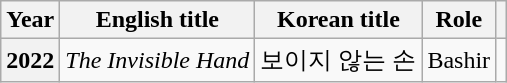<table class="wikitable sortable plainrowheaders">
<tr>
<th scope="col">Year</th>
<th scope="col">English title</th>
<th scope="col">Korean title</th>
<th scope="col">Role</th>
<th scope="col" class="unsortable"></th>
</tr>
<tr>
<th scope="row">2022</th>
<td><em>The Invisible Hand</em></td>
<td>보이지 않는 손</td>
<td>Bashir</td>
<td></td>
</tr>
</table>
